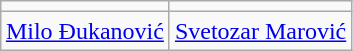<table class="wikitable" style="text-align:left; float:right; margin-right:9px; margin-left:2px">
<tr>
<td style="text-align:left;"></td>
<td style="text-align:left;"></td>
</tr>
<tr>
<td style="text-align:center;"><a href='#'>Milo Đukanović</a></td>
<td style="text-align:center;"><a href='#'>Svetozar Marović</a></td>
</tr>
</table>
